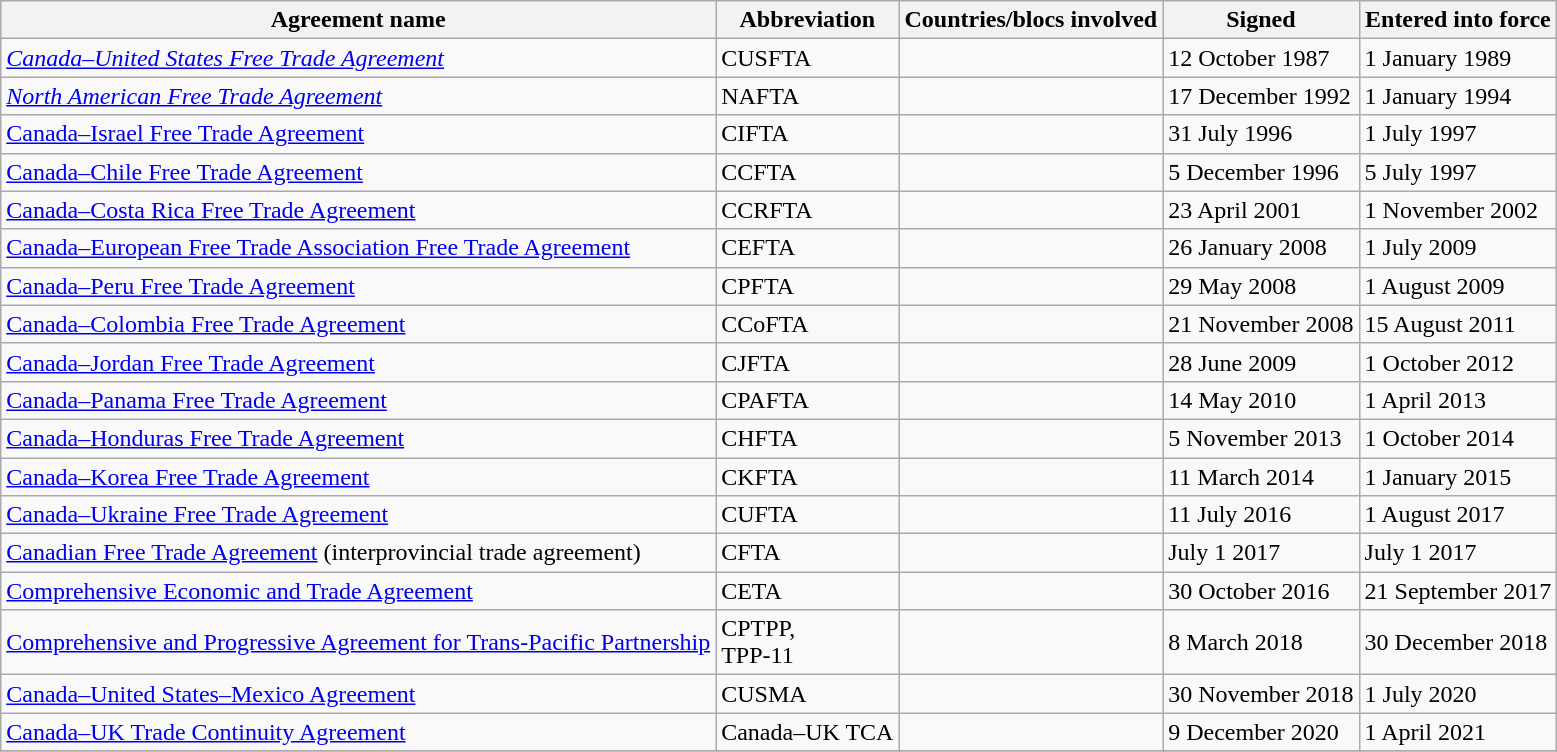<table class="wikitable sortable">
<tr>
<th>Agreement name</th>
<th>Abbreviation</th>
<th>Countries/blocs involved</th>
<th>Signed</th>
<th>Entered into force</th>
</tr>
<tr>
<td><em><a href='#'>Canada–United States Free Trade Agreement</a></em></td>
<td>CUSFTA</td>
<td></td>
<td>12 October 1987</td>
<td>1 January 1989</td>
</tr>
<tr>
<td><em><a href='#'>North American Free Trade Agreement</a></em></td>
<td>NAFTA</td>
<td><br></td>
<td>17 December 1992</td>
<td>1 January 1994</td>
</tr>
<tr>
<td><a href='#'>Canada–Israel Free Trade Agreement</a></td>
<td>CIFTA</td>
<td></td>
<td>31 July 1996</td>
<td>1 July 1997</td>
</tr>
<tr>
<td><a href='#'>Canada–Chile Free Trade Agreement</a></td>
<td>CCFTA</td>
<td></td>
<td>5 December 1996</td>
<td>5 July 1997</td>
</tr>
<tr>
<td><a href='#'>Canada–Costa Rica Free Trade Agreement</a></td>
<td>CCRFTA</td>
<td></td>
<td>23 April 2001</td>
<td>1 November 2002</td>
</tr>
<tr>
<td><a href='#'>Canada–European Free Trade Association Free Trade Agreement</a></td>
<td>CEFTA</td>
<td></td>
<td>26 January 2008</td>
<td>1 July 2009</td>
</tr>
<tr>
<td><a href='#'>Canada–Peru Free Trade Agreement</a></td>
<td>CPFTA</td>
<td></td>
<td>29 May 2008</td>
<td>1 August 2009</td>
</tr>
<tr>
<td><a href='#'>Canada–Colombia Free Trade Agreement</a></td>
<td>CCoFTA</td>
<td></td>
<td>21 November 2008</td>
<td>15 August 2011</td>
</tr>
<tr>
<td><a href='#'>Canada–Jordan Free Trade Agreement</a></td>
<td>CJFTA</td>
<td></td>
<td>28 June 2009</td>
<td>1 October 2012</td>
</tr>
<tr>
<td><a href='#'>Canada–Panama Free Trade Agreement</a></td>
<td>CPAFTA</td>
<td></td>
<td>14 May 2010</td>
<td>1 April 2013</td>
</tr>
<tr>
<td><a href='#'>Canada–Honduras Free Trade Agreement</a></td>
<td>CHFTA</td>
<td></td>
<td>5 November 2013</td>
<td>1 October 2014</td>
</tr>
<tr>
<td><a href='#'>Canada–Korea Free Trade Agreement</a></td>
<td>CKFTA</td>
<td></td>
<td>11 March 2014</td>
<td>1 January 2015</td>
</tr>
<tr>
<td><a href='#'>Canada–Ukraine Free Trade Agreement</a></td>
<td>CUFTA</td>
<td></td>
<td>11 July 2016</td>
<td>1 August 2017</td>
</tr>
<tr>
<td><a href='#'>Canadian Free Trade Agreement</a> (interprovincial trade agreement)</td>
<td>CFTA</td>
<td></td>
<td>July 1 2017</td>
<td>July 1 2017</td>
</tr>
<tr>
<td><a href='#'>Comprehensive Economic and Trade Agreement</a></td>
<td>CETA</td>
<td></td>
<td>30 October 2016</td>
<td>21 September 2017</td>
</tr>
<tr>
<td><a href='#'>Comprehensive and Progressive Agreement for Trans-Pacific Partnership</a></td>
<td>CPTPP,<br>TPP-11</td>
<td></td>
<td>8 March 2018</td>
<td>30 December 2018</td>
</tr>
<tr>
<td><a href='#'>Canada–United States–Mexico Agreement</a></td>
<td>CUSMA</td>
<td><br></td>
<td>30 November 2018</td>
<td>1 July 2020</td>
</tr>
<tr>
<td><a href='#'>Canada–UK Trade Continuity Agreement</a></td>
<td>Canada–UK TCA</td>
<td></td>
<td>9 December 2020</td>
<td>1 April 2021</td>
</tr>
<tr>
</tr>
</table>
